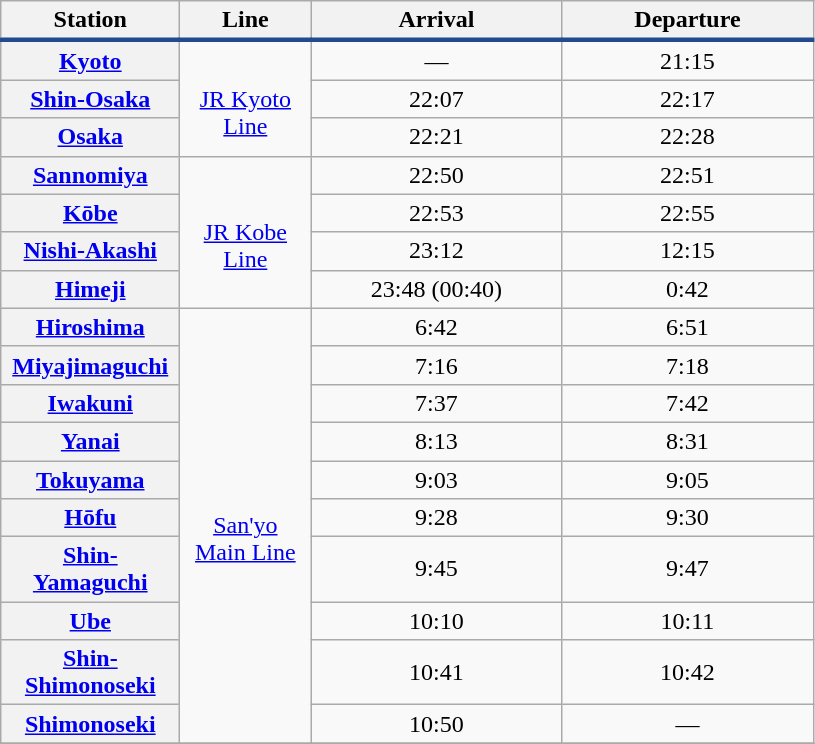<table class="wikitable" style="text-align:center; font-size:100%; margin:1em 0em 2em 2em;">
<tr style="border-bottom:solid 3px #224B8F;">
<th style="width:7em;">Station</th>
<th style="width:5em;">Line</th>
<th style="width:10em;">Arrival</th>
<th style="width:10em;">Departure</th>
</tr>
<tr>
<th><a href='#'>Kyoto</a></th>
<td rowspan="3"><br><a href='#'>JR Kyoto Line</a></td>
<td>—</td>
<td>21:15</td>
</tr>
<tr>
<th><a href='#'>Shin-Osaka</a></th>
<td>22:07</td>
<td>22:17</td>
</tr>
<tr>
<th><a href='#'>Osaka</a></th>
<td>22:21</td>
<td>22:28</td>
</tr>
<tr>
<th><a href='#'>Sannomiya</a></th>
<td rowspan="4"><br><a href='#'>JR Kobe Line</a></td>
<td>22:50</td>
<td>22:51</td>
</tr>
<tr>
<th><a href='#'>Kōbe</a></th>
<td>22:53</td>
<td>22:55</td>
</tr>
<tr>
<th><a href='#'>Nishi-Akashi</a></th>
<td>23:12</td>
<td>12:15</td>
</tr>
<tr>
<th><a href='#'>Himeji</a></th>
<td>23:48 (00:40)</td>
<td>0:42</td>
</tr>
<tr>
<th><a href='#'>Hiroshima</a></th>
<td rowspan="10"><br><a href='#'>San'yo Main Line</a></td>
<td>6:42</td>
<td>6:51</td>
</tr>
<tr>
<th><a href='#'>Miyajimaguchi</a></th>
<td>7:16</td>
<td>7:18</td>
</tr>
<tr>
<th><a href='#'>Iwakuni</a></th>
<td>7:37</td>
<td>7:42</td>
</tr>
<tr>
<th><a href='#'>Yanai</a></th>
<td>8:13</td>
<td>8:31</td>
</tr>
<tr>
<th><a href='#'>Tokuyama</a></th>
<td>9:03</td>
<td>9:05</td>
</tr>
<tr>
<th><a href='#'>Hōfu</a></th>
<td>9:28</td>
<td>9:30</td>
</tr>
<tr>
<th><a href='#'>Shin-Yamaguchi</a></th>
<td>9:45</td>
<td>9:47</td>
</tr>
<tr>
<th><a href='#'>Ube</a></th>
<td>10:10</td>
<td>10:11</td>
</tr>
<tr>
<th><a href='#'>Shin-Shimonoseki</a></th>
<td>10:41</td>
<td>10:42</td>
</tr>
<tr>
<th><a href='#'>Shimonoseki</a></th>
<td>10:50</td>
<td>—</td>
</tr>
<tr>
</tr>
</table>
